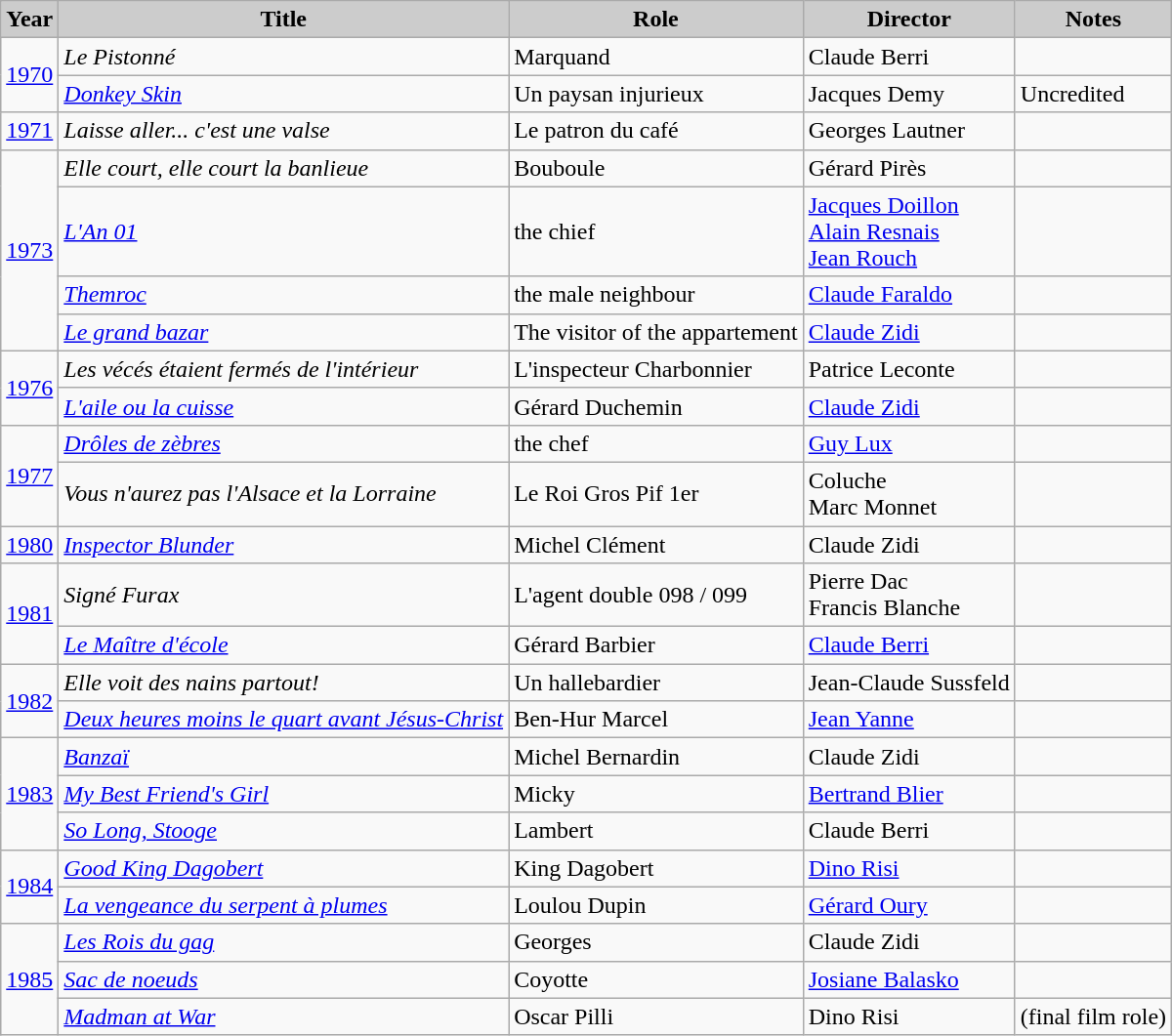<table class="wikitable">
<tr>
<th style="background: #CCCCCC;">Year</th>
<th style="background: #CCCCCC;">Title</th>
<th style="background: #CCCCCC;">Role</th>
<th style="background: #CCCCCC;">Director</th>
<th style="background: #CCCCCC;">Notes</th>
</tr>
<tr>
<td rowspan=2><a href='#'>1970</a></td>
<td><em>Le Pistonné</em></td>
<td>Marquand</td>
<td>Claude Berri</td>
<td></td>
</tr>
<tr>
<td><em><a href='#'>Donkey Skin</a></em></td>
<td>Un paysan injurieux</td>
<td>Jacques Demy</td>
<td>Uncredited</td>
</tr>
<tr>
<td><a href='#'>1971</a></td>
<td><em>Laisse aller... c'est une valse</em></td>
<td>Le patron du café</td>
<td>Georges Lautner</td>
<td></td>
</tr>
<tr>
<td rowspan=4><a href='#'>1973</a></td>
<td><em>Elle court, elle court la banlieue</em></td>
<td>Bouboule</td>
<td>Gérard Pirès</td>
<td></td>
</tr>
<tr>
<td><em><a href='#'>L'An 01</a></em></td>
<td>the chief</td>
<td><a href='#'>Jacques Doillon</a><br><a href='#'>Alain Resnais</a><br><a href='#'>Jean Rouch</a></td>
<td></td>
</tr>
<tr>
<td><em><a href='#'>Themroc</a></em></td>
<td>the male neighbour</td>
<td><a href='#'>Claude Faraldo</a></td>
<td></td>
</tr>
<tr>
<td><em><a href='#'>Le grand bazar</a></em></td>
<td>The visitor of the appartement</td>
<td><a href='#'>Claude Zidi</a></td>
<td></td>
</tr>
<tr>
<td rowspan=2><a href='#'>1976</a></td>
<td><em>Les vécés étaient fermés de l'intérieur</em></td>
<td>L'inspecteur Charbonnier</td>
<td>Patrice Leconte</td>
<td></td>
</tr>
<tr>
<td><em><a href='#'>L'aile ou la cuisse</a></em></td>
<td>Gérard Duchemin</td>
<td><a href='#'>Claude Zidi</a></td>
<td></td>
</tr>
<tr>
<td rowspan=2><a href='#'>1977</a></td>
<td><em><a href='#'>Drôles de zèbres</a></em></td>
<td>the chef</td>
<td><a href='#'>Guy Lux</a></td>
<td></td>
</tr>
<tr>
<td><em>Vous n'aurez pas l'Alsace et la Lorraine</em></td>
<td>Le Roi Gros Pif 1er</td>
<td>Coluche<br>Marc Monnet</td>
<td></td>
</tr>
<tr>
<td><a href='#'>1980</a></td>
<td><em><a href='#'>Inspector Blunder</a></em></td>
<td>Michel Clément</td>
<td>Claude Zidi</td>
<td></td>
</tr>
<tr>
<td rowspan=2><a href='#'>1981</a></td>
<td><em>Signé Furax</em></td>
<td>L'agent double 098 / 099</td>
<td>Pierre Dac<br>Francis Blanche</td>
<td></td>
</tr>
<tr>
<td><em><a href='#'>Le Maître d'école</a></em></td>
<td>Gérard Barbier</td>
<td><a href='#'>Claude Berri</a></td>
<td></td>
</tr>
<tr>
<td rowspan=2><a href='#'>1982</a></td>
<td><em>Elle voit des nains partout!</em></td>
<td>Un hallebardier</td>
<td>Jean-Claude Sussfeld</td>
<td></td>
</tr>
<tr>
<td><em><a href='#'>Deux heures moins le quart avant Jésus-Christ</a></em></td>
<td>Ben-Hur Marcel</td>
<td><a href='#'>Jean Yanne</a></td>
<td></td>
</tr>
<tr>
<td rowspan=3><a href='#'>1983</a></td>
<td><em><a href='#'>Banzaï</a></em></td>
<td>Michel Bernardin</td>
<td>Claude Zidi</td>
<td></td>
</tr>
<tr>
<td><em><a href='#'>My Best Friend's Girl</a></em></td>
<td>Micky</td>
<td><a href='#'>Bertrand Blier</a></td>
<td></td>
</tr>
<tr>
<td><em><a href='#'>So Long, Stooge</a></em></td>
<td>Lambert</td>
<td>Claude Berri</td>
<td></td>
</tr>
<tr>
<td rowspan=2><a href='#'>1984</a></td>
<td><em><a href='#'>Good King Dagobert</a></em></td>
<td>King Dagobert</td>
<td><a href='#'>Dino Risi</a></td>
<td></td>
</tr>
<tr>
<td><em><a href='#'>La vengeance du serpent à plumes</a></em></td>
<td>Loulou Dupin</td>
<td><a href='#'>Gérard Oury</a></td>
<td></td>
</tr>
<tr>
<td rowspan=3><a href='#'>1985</a></td>
<td><em><a href='#'>Les Rois du gag</a></em></td>
<td>Georges</td>
<td>Claude Zidi</td>
<td></td>
</tr>
<tr>
<td><em><a href='#'>Sac de noeuds</a></em></td>
<td>Coyotte</td>
<td><a href='#'>Josiane Balasko</a></td>
<td></td>
</tr>
<tr>
<td><em><a href='#'>Madman at War</a></em></td>
<td>Oscar Pilli</td>
<td>Dino Risi</td>
<td>(final film role)</td>
</tr>
</table>
